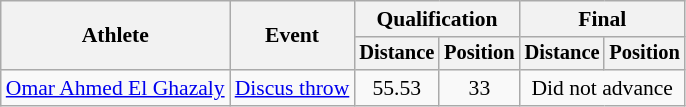<table class=wikitable style="font-size:90%">
<tr>
<th rowspan="2">Athlete</th>
<th rowspan="2">Event</th>
<th colspan="2">Qualification</th>
<th colspan="2">Final</th>
</tr>
<tr style="font-size:95%">
<th>Distance</th>
<th>Position</th>
<th>Distance</th>
<th>Position</th>
</tr>
<tr align=center>
<td align=left><a href='#'>Omar Ahmed El Ghazaly</a></td>
<td align=left><a href='#'>Discus throw</a></td>
<td>55.53</td>
<td>33</td>
<td colspan=2>Did not advance</td>
</tr>
</table>
